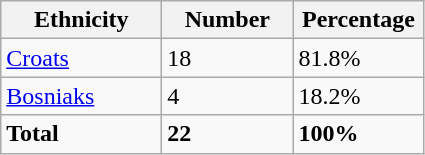<table class="wikitable">
<tr>
<th width="100px">Ethnicity</th>
<th width="80px">Number</th>
<th width="80px">Percentage</th>
</tr>
<tr>
<td><a href='#'>Croats</a></td>
<td>18</td>
<td>81.8%</td>
</tr>
<tr>
<td><a href='#'>Bosniaks</a></td>
<td>4</td>
<td>18.2%</td>
</tr>
<tr>
<td><strong>Total</strong></td>
<td><strong>22</strong></td>
<td><strong>100%</strong></td>
</tr>
</table>
